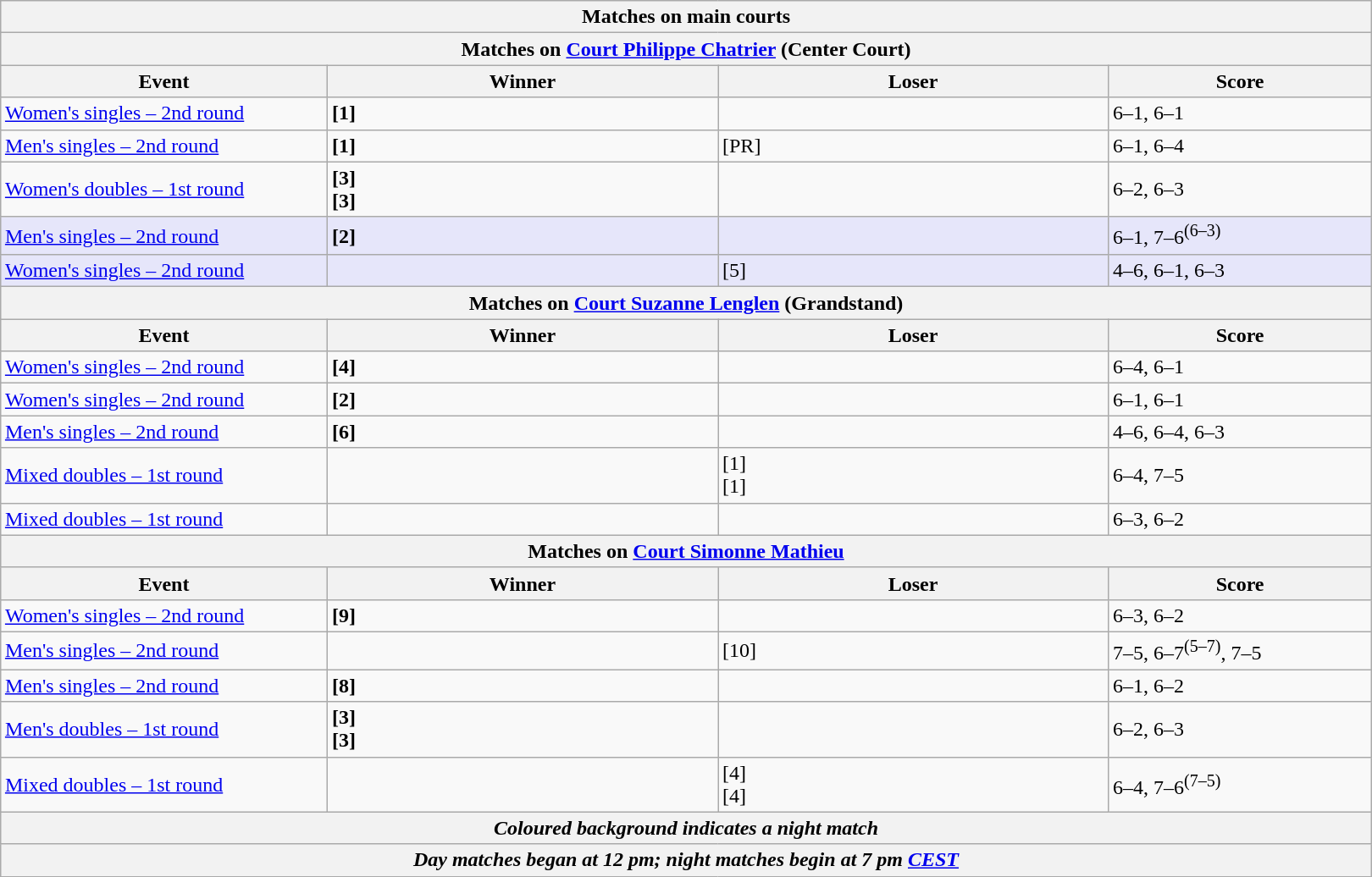<table class="wikitable nowrap" style="margin:auto;">
<tr>
<th colspan="4" style="white-space:nowrap">Matches on main courts</th>
</tr>
<tr>
<th colspan="4">Matches on <a href='#'>Court Philippe Chatrier</a> (Center Court)</th>
</tr>
<tr>
<th width=250>Event</th>
<th width=300>Winner</th>
<th width=300>Loser</th>
<th width=200>Score</th>
</tr>
<tr>
<td><a href='#'>Women's singles – 2nd round</a></td>
<td><strong> [1]</strong></td>
<td></td>
<td>6–1, 6–1</td>
</tr>
<tr>
<td><a href='#'>Men's singles – 2nd round</a></td>
<td><strong> [1]</strong></td>
<td> [PR]</td>
<td>6–1, 6–4</td>
</tr>
<tr>
<td><a href='#'>Women's doubles – 1st round</a></td>
<td><strong> [3]<br> [3]</strong></td>
<td><br></td>
<td>6–2, 6–3</td>
</tr>
<tr style="background:lavender">
<td><a href='#'>Men's singles – 2nd round</a></td>
<td><strong> [2]</strong></td>
<td></td>
<td>6–1, 7–6<sup>(6–3)</sup></td>
</tr>
<tr style="background:lavender">
<td><a href='#'>Women's singles – 2nd round</a></td>
<td><strong></strong></td>
<td> [5]</td>
<td>4–6, 6–1, 6–3</td>
</tr>
<tr>
<th colspan="4">Matches on <a href='#'>Court Suzanne Lenglen</a> (Grandstand)</th>
</tr>
<tr>
<th width=250>Event</th>
<th width=300>Winner</th>
<th width=300>Loser</th>
<th width=200>Score</th>
</tr>
<tr>
<td><a href='#'>Women's singles – 2nd round</a></td>
<td><strong> [4]</strong></td>
<td></td>
<td>6–4, 6–1</td>
</tr>
<tr>
<td><a href='#'>Women's singles – 2nd round</a></td>
<td><strong> [2]</strong></td>
<td></td>
<td>6–1, 6–1</td>
</tr>
<tr>
<td><a href='#'>Men's singles – 2nd round</a></td>
<td><strong> [6]</strong></td>
<td></td>
<td>4–6, 6–4, 6–3</td>
</tr>
<tr>
<td><a href='#'>Mixed doubles – 1st round</a></td>
<td><strong> <br> </strong></td>
<td> [1]<br>  [1]</td>
<td>6–4, 7–5</td>
</tr>
<tr>
<td><a href='#'>Mixed doubles – 1st round</a></td>
<td><strong><br></strong></td>
<td><br></td>
<td>6–3, 6–2</td>
</tr>
<tr>
<th colspan="4">Matches on <a href='#'>Court Simonne Mathieu</a></th>
</tr>
<tr>
<th width=250>Event</th>
<th width=300>Winner</th>
<th width=300>Loser</th>
<th width=200>Score</th>
</tr>
<tr>
<td><a href='#'>Women's singles – 2nd round</a></td>
<td><strong> [9]</strong></td>
<td></td>
<td>6–3, 6–2</td>
</tr>
<tr>
<td><a href='#'>Men's singles – 2nd round</a></td>
<td><strong></strong></td>
<td> [10]</td>
<td>7–5, 6–7<sup>(5–7)</sup>, 7–5</td>
</tr>
<tr>
<td><a href='#'>Men's singles – 2nd round</a></td>
<td><strong> [8]</strong></td>
<td></td>
<td>6–1, 6–2</td>
</tr>
<tr>
<td><a href='#'>Men's doubles – 1st round</a></td>
<td><strong> [3]<br>  [3]</strong></td>
<td> <br> </td>
<td>6–2, 6–3</td>
</tr>
<tr>
<td><a href='#'>Mixed doubles – 1st round</a></td>
<td><strong><br></strong></td>
<td> [4]<br> [4]</td>
<td>6–4, 7–6<sup>(7–5)</sup></td>
</tr>
<tr>
<th colspan="4"><em>Coloured background indicates a night match</em></th>
</tr>
<tr>
<th colspan="4"><em>Day matches began at 12 pm; night matches begin at 7 pm <a href='#'>CEST</a></em></th>
</tr>
</table>
